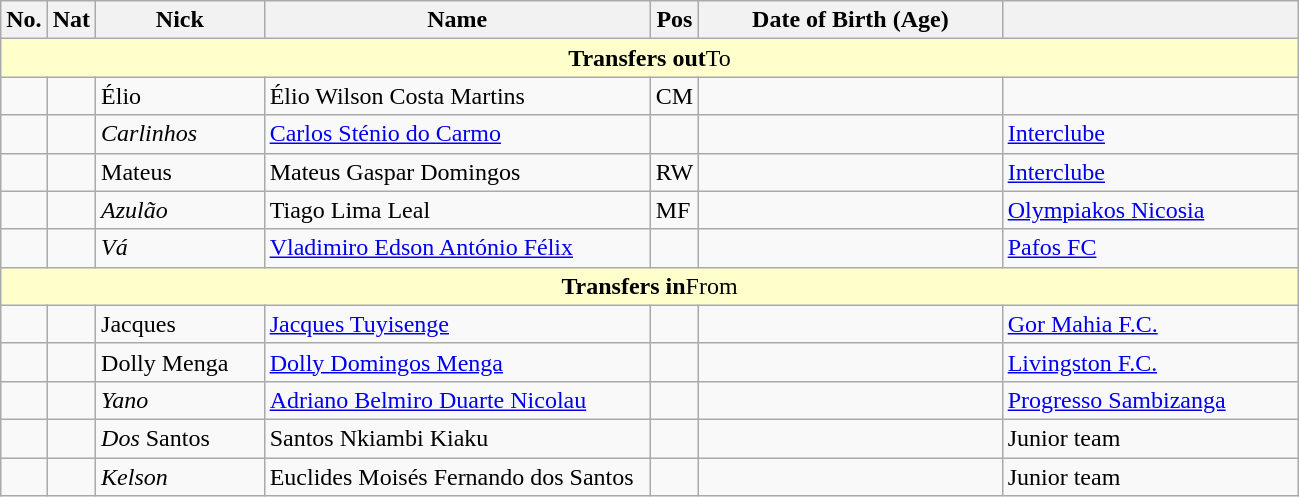<table class="wikitable ve-ce-branchNode ve-ce-tableNode">
<tr>
<th>No.</th>
<th>Nat</th>
<th width=105px>Nick</th>
<th width=250px>Name</th>
<th>Pos</th>
<th width=195px>Date of Birth (Age)</th>
<th width=190px></th>
</tr>
<tr bgcolor=#ffffcc>
<td align=center colspan=7><strong>Transfers out</strong>To</td>
</tr>
<tr>
<td></td>
<td></td>
<td>Élio</td>
<td>Élio Wilson Costa Martins</td>
<td>CM</td>
<td></td>
<td></td>
</tr>
<tr>
<td></td>
<td></td>
<td><em>Carlinhos</em></td>
<td><a href='#'>Carlos Sténio do Carmo</a></td>
<td></td>
<td></td>
<td><a href='#'>Interclube</a></td>
</tr>
<tr>
<td></td>
<td></td>
<td>Mateus</td>
<td>Mateus Gaspar Domingos</td>
<td>RW</td>
<td></td>
<td><a href='#'>Interclube</a></td>
</tr>
<tr>
<td></td>
<td></td>
<td><em>Azulão</em></td>
<td>Tiago Lima Leal</td>
<td>MF</td>
<td></td>
<td><a href='#'>Olympiakos Nicosia</a></td>
</tr>
<tr>
<td></td>
<td></td>
<td><em>Vá</em></td>
<td><a href='#'>Vladimiro Edson António Félix</a></td>
<td></td>
<td></td>
<td><a href='#'>Pafos FC</a></td>
</tr>
<tr bgcolor=#ffffcc>
<td align=center colspan=7><strong>Transfers in</strong>From</td>
</tr>
<tr>
<td></td>
<td></td>
<td>Jacques</td>
<td><a href='#'>Jacques Tuyisenge</a></td>
<td></td>
<td></td>
<td><a href='#'>Gor Mahia F.C.</a></td>
</tr>
<tr>
<td></td>
<td></td>
<td>Dolly Menga</td>
<td><a href='#'>Dolly Domingos Menga</a></td>
<td></td>
<td></td>
<td><a href='#'>Livingston F.C.</a></td>
</tr>
<tr>
<td></td>
<td></td>
<td><em>Yano</em></td>
<td><a href='#'>Adriano Belmiro Duarte Nicolau</a></td>
<td></td>
<td></td>
<td><a href='#'>Progresso Sambizanga</a></td>
</tr>
<tr>
<td></td>
<td></td>
<td><em>Dos</em> Santos</td>
<td>Santos Nkiambi Kiaku</td>
<td></td>
<td></td>
<td>Junior team</td>
</tr>
<tr>
<td></td>
<td></td>
<td><em>Kelson</em></td>
<td>Euclides Moisés Fernando dos Santos</td>
<td></td>
<td></td>
<td>Junior team</td>
</tr>
</table>
